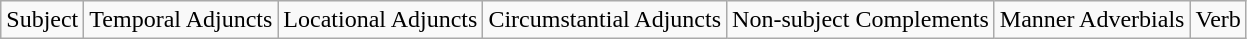<table class="wikitable">
<tr>
<td>Subject</td>
<td>Temporal Adjuncts</td>
<td>Locational Adjuncts</td>
<td>Circumstantial Adjuncts</td>
<td>Non-subject Complements</td>
<td>Manner Adverbials</td>
<td>Verb</td>
</tr>
</table>
